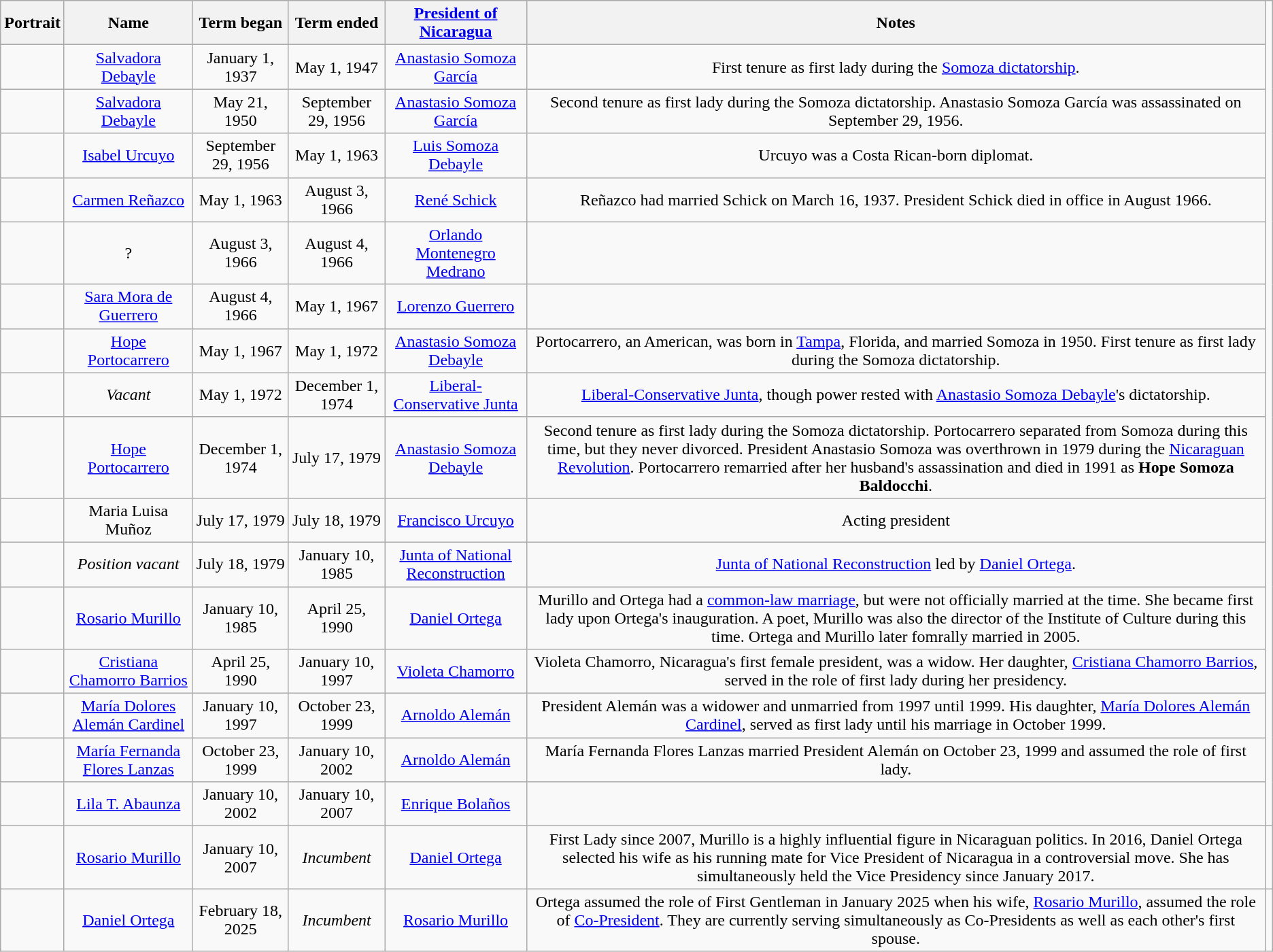<table class="wikitable" style="text-align:center">
<tr>
<th>Portrait</th>
<th>Name</th>
<th>Term  began</th>
<th>Term  ended</th>
<th><a href='#'>President of Nicaragua</a></th>
<th>Notes</th>
</tr>
<tr>
<td></td>
<td><a href='#'>Salvadora Debayle</a></td>
<td>January 1, 1937</td>
<td>May 1, 1947</td>
<td><a href='#'>Anastasio Somoza García</a></td>
<td>First tenure as first lady during the <a href='#'>Somoza dictatorship</a>.</td>
</tr>
<tr>
<td></td>
<td><a href='#'>Salvadora Debayle</a></td>
<td>May 21, 1950</td>
<td>September 29, 1956</td>
<td><a href='#'>Anastasio Somoza García</a></td>
<td>Second tenure as first lady during the Somoza dictatorship. Anastasio Somoza García was assassinated on September 29, 1956.</td>
</tr>
<tr>
<td></td>
<td><a href='#'>Isabel Urcuyo</a></td>
<td>September 29, 1956</td>
<td>May 1, 1963</td>
<td><a href='#'>Luis Somoza Debayle</a></td>
<td>Urcuyo was a Costa Rican-born diplomat.</td>
</tr>
<tr>
<td></td>
<td><a href='#'>Carmen Reñazco</a></td>
<td>May 1, 1963</td>
<td>August 3, 1966</td>
<td><a href='#'>René Schick</a></td>
<td>Reñazco had married Schick on March 16, 1937. President Schick died in office in August 1966.</td>
</tr>
<tr>
<td></td>
<td>?</td>
<td>August 3, 1966</td>
<td>August 4, 1966</td>
<td><a href='#'>Orlando Montenegro Medrano</a></td>
<td></td>
</tr>
<tr>
<td></td>
<td><a href='#'>Sara Mora de Guerrero</a></td>
<td>August 4, 1966</td>
<td>May 1, 1967</td>
<td><a href='#'>Lorenzo Guerrero</a></td>
<td></td>
</tr>
<tr>
<td></td>
<td><a href='#'>Hope Portocarrero</a></td>
<td>May 1, 1967</td>
<td>May 1, 1972</td>
<td><a href='#'>Anastasio Somoza Debayle</a></td>
<td>Portocarrero, an American, was born in <a href='#'>Tampa</a>, Florida, and married Somoza in 1950. First tenure as first lady during the Somoza dictatorship.</td>
</tr>
<tr>
<td></td>
<td><em>Vacant</em></td>
<td>May 1, 1972</td>
<td>December 1, 1974</td>
<td><a href='#'>Liberal-Conservative Junta</a></td>
<td><a href='#'>Liberal-Conservative Junta</a>, though power rested with <a href='#'>Anastasio Somoza Debayle</a>'s dictatorship.</td>
</tr>
<tr>
<td></td>
<td><a href='#'>Hope Portocarrero</a></td>
<td>December 1, 1974</td>
<td>July 17, 1979</td>
<td><a href='#'>Anastasio Somoza Debayle</a></td>
<td>Second tenure as first lady during the Somoza dictatorship. Portocarrero separated from Somoza during this time, but they never divorced. President Anastasio Somoza was overthrown in 1979 during the <a href='#'>Nicaraguan Revolution</a>. Portocarrero remarried after her husband's assassination and died in 1991 as <strong>Hope Somoza Baldocchi</strong>.</td>
</tr>
<tr>
<td></td>
<td>Maria Luisa Muñoz</td>
<td>July 17, 1979</td>
<td>July 18, 1979</td>
<td><a href='#'>Francisco Urcuyo</a></td>
<td>Acting president</td>
</tr>
<tr>
<td></td>
<td><em>Position vacant</em></td>
<td>July 18, 1979</td>
<td>January 10, 1985</td>
<td><a href='#'>Junta of National Reconstruction</a></td>
<td><a href='#'>Junta of National Reconstruction</a> led by <a href='#'>Daniel Ortega</a>.</td>
</tr>
<tr>
<td></td>
<td><a href='#'>Rosario Murillo</a></td>
<td>January 10, 1985</td>
<td>April 25, 1990</td>
<td><a href='#'>Daniel Ortega</a></td>
<td>Murillo and Ortega had a <a href='#'>common-law marriage</a>, but were not officially married at the time. She became first lady upon Ortega's inauguration. A poet, Murillo was also the director of the Institute of Culture during this time. Ortega and Murillo later fomrally married in 2005.</td>
</tr>
<tr>
<td></td>
<td><a href='#'>Cristiana Chamorro Barrios</a></td>
<td>April 25, 1990</td>
<td>January 10, 1997</td>
<td><a href='#'>Violeta Chamorro</a></td>
<td>Violeta Chamorro, Nicaragua's first female president, was a widow. Her daughter, <a href='#'>Cristiana Chamorro Barrios</a>, served in the role of first lady during her presidency.</td>
</tr>
<tr>
<td></td>
<td><a href='#'>María Dolores Alemán Cardinel</a></td>
<td>January 10, 1997</td>
<td>October 23, 1999</td>
<td><a href='#'>Arnoldo Alemán</a></td>
<td>President Alemán was a widower and unmarried from 1997 until 1999. His daughter, <a href='#'>María Dolores Alemán Cardinel</a>, served as first lady until his marriage in October 1999.</td>
</tr>
<tr>
<td></td>
<td><a href='#'>María Fernanda Flores Lanzas</a></td>
<td>October 23, 1999</td>
<td>January 10, 2002</td>
<td><a href='#'>Arnoldo Alemán</a></td>
<td>María Fernanda Flores Lanzas married President Alemán on October 23, 1999 and assumed the role of first lady.</td>
</tr>
<tr>
<td></td>
<td><a href='#'>Lila T. Abaunza</a></td>
<td>January 10, 2002</td>
<td>January 10, 2007</td>
<td><a href='#'>Enrique Bolaños</a></td>
<td></td>
</tr>
<tr>
<td></td>
<td><a href='#'>Rosario Murillo</a></td>
<td>January 10, 2007</td>
<td><em>Incumbent</em></td>
<td><a href='#'>Daniel Ortega</a></td>
<td>First Lady since 2007, Murillo is a highly influential figure in Nicaraguan politics. In 2016, Daniel Ortega selected his wife as his running mate for Vice President of Nicaragua in a controversial move. She has simultaneously held the Vice Presidency since January 2017.</td>
<td></td>
</tr>
<tr>
<td></td>
<td><a href='#'>Daniel Ortega</a></td>
<td>February 18, 2025</td>
<td><em>Incumbent</em></td>
<td><a href='#'>Rosario Murillo</a></td>
<td>Ortega assumed the role of First Gentleman in January 2025 when his wife, <a href='#'>Rosario Murillo</a>, assumed the role of <a href='#'>Co-President</a>. They are currently serving simultaneously as Co-Presidents as well as each other's first spouse.</td>
</tr>
</table>
